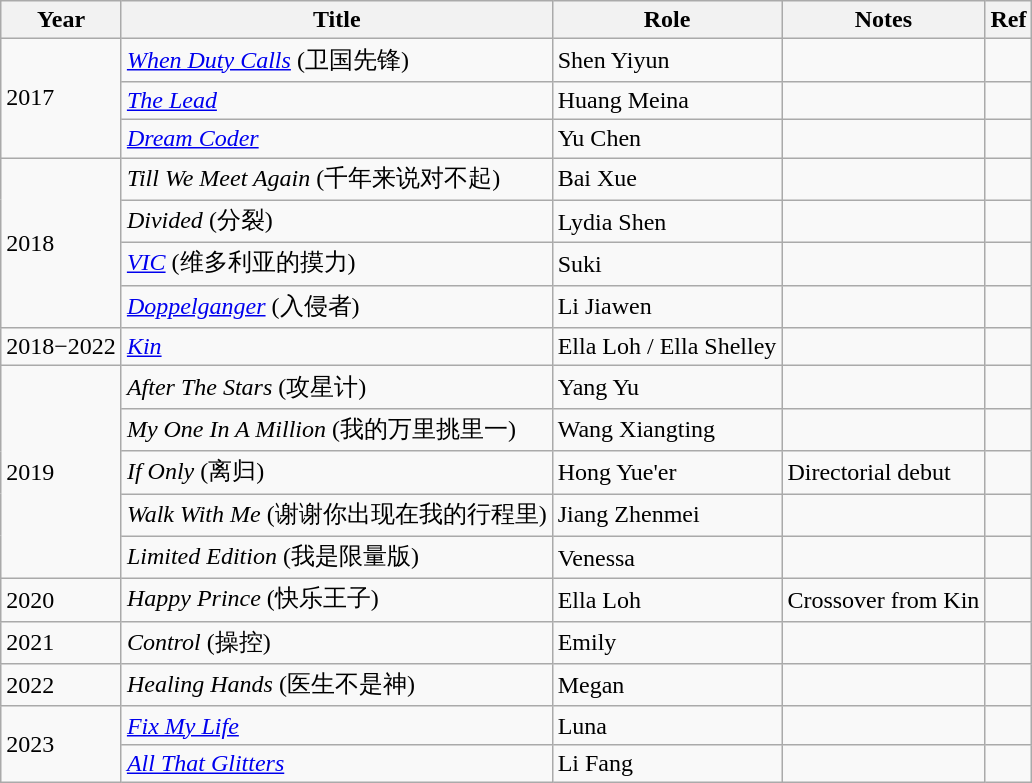<table class="wikitable sortable">
<tr>
<th>Year</th>
<th>Title</th>
<th>Role</th>
<th class="unsortable">Notes</th>
<th class="unsortable">Ref</th>
</tr>
<tr>
<td rowspan="3">2017</td>
<td><em><a href='#'>When Duty Calls</a></em> (卫国先锋)</td>
<td>Shen Yiyun</td>
<td></td>
</tr>
<tr>
<td><em><a href='#'>The Lead</a></em></td>
<td>Huang Meina</td>
<td></td>
<td></td>
</tr>
<tr>
<td><em><a href='#'>Dream Coder</a></em></td>
<td>Yu Chen</td>
<td></td>
<td></td>
</tr>
<tr>
<td rowspan="4">2018</td>
<td><em>Till We Meet Again</em> (千年来说对不起)</td>
<td>Bai Xue</td>
<td></td>
<td></td>
</tr>
<tr>
<td><em>Divided</em> (分裂)</td>
<td>Lydia Shen</td>
<td></td>
<td></td>
</tr>
<tr>
<td><em><a href='#'>VIC</a></em> (维多利亚的摸力)</td>
<td>Suki</td>
<td></td>
<td></td>
</tr>
<tr>
<td><em><a href='#'>Doppelganger</a></em> (入侵者)</td>
<td>Li Jiawen</td>
<td></td>
</tr>
<tr>
<td>2018−2022</td>
<td><em><a href='#'>Kin</a></em></td>
<td>Ella Loh / Ella Shelley</td>
<td></td>
<td></td>
</tr>
<tr>
<td rowspan="5">2019</td>
<td><em>After The Stars</em> (攻星计)</td>
<td>Yang Yu</td>
<td></td>
<td></td>
</tr>
<tr>
<td><em>My One In A Million</em> (我的万里挑里一)</td>
<td>Wang Xiangting</td>
<td></td>
<td></td>
</tr>
<tr>
<td><em>If Only</em> (离归)</td>
<td>Hong Yue'er</td>
<td>Directorial debut</td>
<td></td>
</tr>
<tr>
<td><em>Walk With Me</em> (谢谢你出现在我的行程里)</td>
<td>Jiang Zhenmei</td>
<td></td>
<td></td>
</tr>
<tr>
<td><em>Limited Edition</em> (我是限量版)</td>
<td>Venessa</td>
<td></td>
<td></td>
</tr>
<tr>
<td>2020</td>
<td><em>Happy Prince</em> (快乐王子)</td>
<td>Ella Loh</td>
<td>Crossover from Kin</td>
<td></td>
</tr>
<tr>
<td>2021</td>
<td><em>Control</em> (操控)</td>
<td>Emily</td>
<td></td>
<td></td>
</tr>
<tr>
<td>2022</td>
<td><em>Healing Hands</em> (医生不是神)</td>
<td>Megan</td>
<td></td>
<td></td>
</tr>
<tr>
<td rowspan="2">2023</td>
<td><em><a href='#'>Fix My Life</a></em></td>
<td>Luna</td>
<td></td>
<td></td>
</tr>
<tr>
<td><em><a href='#'>All That Glitters</a></em></td>
<td>Li Fang</td>
<td></td>
<td></td>
</tr>
</table>
